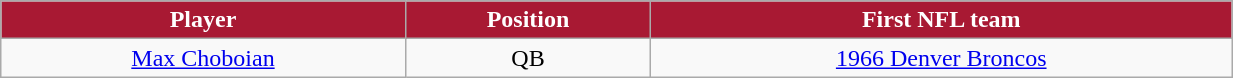<table class="wikitable" width="65%">
<tr align="center" style="background:#A81933;color:#FFFFFF;">
<td><strong>Player</strong></td>
<td><strong>Position</strong></td>
<td><strong>First NFL team</strong></td>
</tr>
<tr align="center" bgcolor="">
<td><a href='#'>Max Choboian</a></td>
<td>QB</td>
<td><a href='#'>1966 Denver Broncos</a></td>
</tr>
</table>
